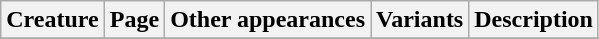<table class="wikitable">
<tr>
<th>Creature</th>
<th>Page</th>
<th>Other appearances</th>
<th>Variants</th>
<th>Description</th>
</tr>
<tr>
</tr>
</table>
